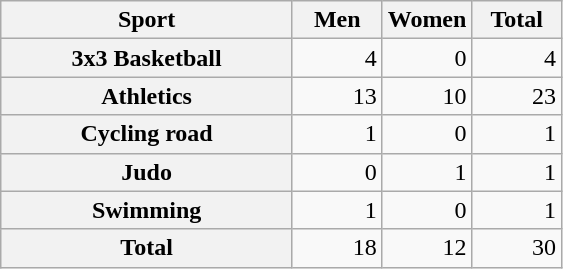<table border="1" class="wikitable" style="text-align:right;">
<tr>
<th>Sport</th>
<th>Men</th>
<th>Women</th>
<th>Total</th>
</tr>
<tr>
<th>3x3 Basketball</th>
<td width=16%>4</td>
<td width=16%>0</td>
<td width=16%>4</td>
</tr>
<tr>
<th>Athletics</th>
<td>13</td>
<td>10</td>
<td>23</td>
</tr>
<tr>
<th>Cycling road</th>
<td>1</td>
<td>0</td>
<td>1</td>
</tr>
<tr>
<th>Judo</th>
<td>0</td>
<td>1</td>
<td>1</td>
</tr>
<tr>
<th>Swimming</th>
<td>1</td>
<td>0</td>
<td>1</td>
</tr>
<tr>
<th>Total</th>
<td>18</td>
<td>12</td>
<td>30</td>
</tr>
</table>
